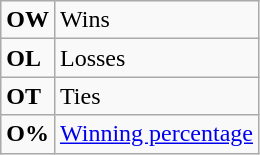<table class="wikitable">
<tr>
<td><strong>OW</strong></td>
<td>Wins</td>
</tr>
<tr>
<td><strong>OL</strong></td>
<td>Losses</td>
</tr>
<tr>
<td><strong>OT</strong></td>
<td>Ties</td>
</tr>
<tr>
<td align="center"><strong>O%</strong></td>
<td><a href='#'>Winning percentage</a></td>
</tr>
</table>
